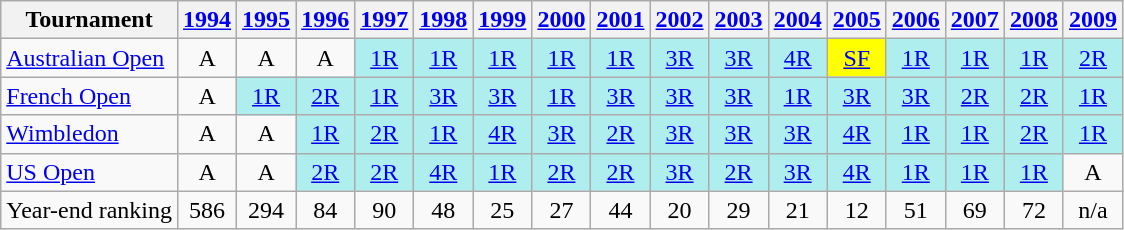<table class="wikitable">
<tr>
<th>Tournament</th>
<th><a href='#'>1994</a></th>
<th><a href='#'>1995</a></th>
<th><a href='#'>1996</a></th>
<th><a href='#'>1997</a></th>
<th><a href='#'>1998</a></th>
<th><a href='#'>1999</a></th>
<th><a href='#'>2000</a></th>
<th><a href='#'>2001</a></th>
<th><a href='#'>2002</a></th>
<th><a href='#'>2003</a></th>
<th><a href='#'>2004</a></th>
<th><a href='#'>2005</a></th>
<th><a href='#'>2006</a></th>
<th><a href='#'>2007</a></th>
<th><a href='#'>2008</a></th>
<th><a href='#'>2009</a></th>
</tr>
<tr>
<td><a href='#'>Australian Open</a></td>
<td align="center">A</td>
<td align="center">A</td>
<td align="center">A</td>
<td align="center" style="background:#afeeee;"><a href='#'>1R</a></td>
<td align="center" style="background:#afeeee;"><a href='#'>1R</a></td>
<td align="center" style="background:#afeeee;"><a href='#'>1R</a></td>
<td align="center" style="background:#afeeee;"><a href='#'>1R</a></td>
<td align="center" style="background:#afeeee;"><a href='#'>1R</a></td>
<td align="center" style="background:#afeeee;"><a href='#'>3R</a></td>
<td align="center" style="background:#afeeee;"><a href='#'>3R</a></td>
<td align="center" style="background:#afeeee;"><a href='#'>4R</a></td>
<td align="center" style="background:yellow;"><a href='#'>SF</a></td>
<td align="center" style="background:#afeeee;"><a href='#'>1R</a></td>
<td align="center" style="background:#afeeee;"><a href='#'>1R</a></td>
<td align="center" style="background:#afeeee;"><a href='#'>1R</a></td>
<td align="center" style="background:#afeeee;"><a href='#'>2R</a></td>
</tr>
<tr>
<td><a href='#'>French Open</a></td>
<td align="center">A</td>
<td align="center" style="background:#afeeee;"><a href='#'>1R</a></td>
<td align="center" style="background:#afeeee;"><a href='#'>2R</a></td>
<td align="center" style="background:#afeeee;"><a href='#'>1R</a></td>
<td align="center" style="background:#afeeee;"><a href='#'>3R</a></td>
<td align="center" style="background:#afeeee;"><a href='#'>3R</a></td>
<td align="center" style="background:#afeeee;"><a href='#'>1R</a></td>
<td align="center" style="background:#afeeee;"><a href='#'>3R</a></td>
<td align="center" style="background:#afeeee;"><a href='#'>3R</a></td>
<td align="center" style="background:#afeeee;"><a href='#'>3R</a></td>
<td align="center" style="background:#afeeee;"><a href='#'>1R</a></td>
<td align="center" style="background:#afeeee;"><a href='#'>3R</a></td>
<td align="center" style="background:#afeeee;"><a href='#'>3R</a></td>
<td align="center" style="background:#afeeee;"><a href='#'>2R</a></td>
<td align="center" style="background:#afeeee;"><a href='#'>2R</a></td>
<td align="center" style="background:#afeeee;"><a href='#'>1R</a></td>
</tr>
<tr>
<td><a href='#'>Wimbledon</a></td>
<td align="center">A</td>
<td align="center">A</td>
<td align="center" style="background:#afeeee;"><a href='#'>1R</a></td>
<td align="center" style="background:#afeeee;"><a href='#'>2R</a></td>
<td align="center" style="background:#afeeee;"><a href='#'>1R</a></td>
<td align="center" style="background:#afeeee;"><a href='#'>4R</a></td>
<td align="center" style="background:#afeeee;"><a href='#'>3R</a></td>
<td align="center" style="background:#afeeee;"><a href='#'>2R</a></td>
<td align="center" style="background:#afeeee;"><a href='#'>3R</a></td>
<td align="center" style="background:#afeeee;"><a href='#'>3R</a></td>
<td align="center" style="background:#afeeee;"><a href='#'>3R</a></td>
<td align="center" style="background:#afeeee;"><a href='#'>4R</a></td>
<td align="center" style="background:#afeeee;"><a href='#'>1R</a></td>
<td align="center" style="background:#afeeee;"><a href='#'>1R</a></td>
<td align="center" style="background:#afeeee;"><a href='#'>2R</a></td>
<td align="center" style="background:#afeeee;"><a href='#'>1R</a></td>
</tr>
<tr>
<td><a href='#'>US Open</a></td>
<td align="center">A</td>
<td align="center">A</td>
<td align="center" style="background:#afeeee;"><a href='#'>2R</a></td>
<td align="center" style="background:#afeeee;"><a href='#'>2R</a></td>
<td align="center" style="background:#afeeee;"><a href='#'>4R</a></td>
<td align="center" style="background:#afeeee;"><a href='#'>1R</a></td>
<td align="center" style="background:#afeeee;"><a href='#'>2R</a></td>
<td align="center" style="background:#afeeee;"><a href='#'>2R</a></td>
<td align="center" style="background:#afeeee;"><a href='#'>3R</a></td>
<td align="center" style="background:#afeeee;"><a href='#'>2R</a></td>
<td align="center" style="background:#afeeee;"><a href='#'>3R</a></td>
<td align="center" style="background:#afeeee;"><a href='#'>4R</a></td>
<td align="center" style="background:#afeeee;"><a href='#'>1R</a></td>
<td align="center" style="background:#afeeee;"><a href='#'>1R</a></td>
<td align="center" style="background:#afeeee;"><a href='#'>1R</a></td>
<td align="center">A</td>
</tr>
<tr>
<td>Year-end ranking</td>
<td align="center">586</td>
<td align=center>294</td>
<td align=center>84</td>
<td align=center>90</td>
<td align=center>48</td>
<td align=center>25</td>
<td align=center>27</td>
<td align=center>44</td>
<td align=center>20</td>
<td align=center>29</td>
<td align=center>21</td>
<td align=center>12</td>
<td align=center>51</td>
<td align=center>69</td>
<td align=center>72</td>
<td align=center>n/a</td>
</tr>
</table>
